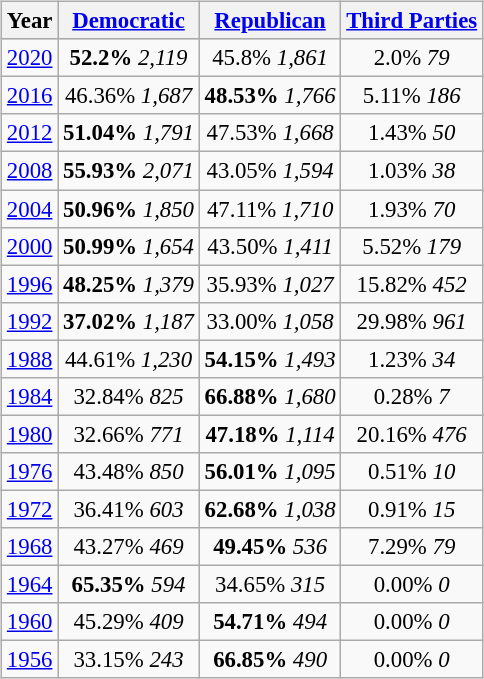<table class="wikitable"  style="float:right; margin:1em; font-size:95%;">
<tr style="background:lightgrey;">
<th>Year</th>
<th><a href='#'>Democratic</a></th>
<th><a href='#'>Republican</a></th>
<th><a href='#'>Third Parties</a></th>
</tr>
<tr>
<td align="center" ><a href='#'>2020</a></td>
<td align="center" ><strong>52.2%</strong> <em>2,119</em></td>
<td align="center" >45.8% <em>1,861</em></td>
<td align="center" >2.0% <em>79</em></td>
</tr>
<tr>
<td align="center" ><a href='#'>2016</a></td>
<td align="center" >46.36% <em>1,687</em></td>
<td align="center" ><strong>48.53%</strong> <em>1,766</em></td>
<td align="center" >5.11% <em>186</em></td>
</tr>
<tr>
<td align="center" ><a href='#'>2012</a></td>
<td align="center" ><strong>51.04%</strong> <em>1,791</em></td>
<td align="center" >47.53% <em>1,668</em></td>
<td align="center" >1.43% <em>50</em></td>
</tr>
<tr>
<td align="center" ><a href='#'>2008</a></td>
<td align="center" ><strong>55.93%</strong> <em>2,071</em></td>
<td align="center" >43.05% <em>1,594</em></td>
<td align="center" >1.03% <em>38</em></td>
</tr>
<tr>
<td align="center" ><a href='#'>2004</a></td>
<td align="center" ><strong>50.96%</strong> <em>1,850</em></td>
<td align="center" >47.11% <em>1,710</em></td>
<td align="center" >1.93% <em>70</em></td>
</tr>
<tr>
<td align="center" ><a href='#'>2000</a></td>
<td align="center" ><strong>50.99%</strong> <em>1,654</em></td>
<td align="center" >43.50% <em>1,411</em></td>
<td align="center" >5.52% <em>179</em></td>
</tr>
<tr>
<td align="center" ><a href='#'>1996</a></td>
<td align="center" ><strong>48.25%</strong> <em>1,379</em></td>
<td align="center" >35.93% <em>1,027</em></td>
<td align="center" >15.82% <em>452</em></td>
</tr>
<tr>
<td align="center" ><a href='#'>1992</a></td>
<td align="center" ><strong>37.02%</strong> <em>1,187</em></td>
<td align="center" >33.00% <em>1,058</em></td>
<td align="center" >29.98% <em>961</em></td>
</tr>
<tr>
<td align="center" ><a href='#'>1988</a></td>
<td align="center" >44.61% <em>1,230</em></td>
<td align="center" ><strong>54.15%</strong> <em>1,493</em></td>
<td align="center" >1.23% <em>34</em></td>
</tr>
<tr>
<td align="center" ><a href='#'>1984</a></td>
<td align="center" >32.84% <em>825</em></td>
<td align="center" ><strong>66.88%</strong> <em>1,680</em></td>
<td align="center" >0.28% <em>7</em></td>
</tr>
<tr>
<td align="center" ><a href='#'>1980</a></td>
<td align="center" >32.66% <em>771</em></td>
<td align="center" ><strong>47.18%</strong> <em>1,114</em></td>
<td align="center" >20.16% <em>476</em></td>
</tr>
<tr>
<td align="center" ><a href='#'>1976</a></td>
<td align="center" >43.48% <em>850</em></td>
<td align="center" ><strong>56.01%</strong> <em>1,095</em></td>
<td align="center" >0.51% <em>10</em></td>
</tr>
<tr>
<td align="center" ><a href='#'>1972</a></td>
<td align="center" >36.41% <em>603</em></td>
<td align="center" ><strong>62.68%</strong> <em>1,038</em></td>
<td align="center" >0.91% <em>15</em></td>
</tr>
<tr>
<td align="center" ><a href='#'>1968</a></td>
<td align="center" >43.27% <em>469</em></td>
<td align="center" ><strong>49.45%</strong> <em>536</em></td>
<td align="center" >7.29% <em>79</em></td>
</tr>
<tr>
<td align="center" ><a href='#'>1964</a></td>
<td align="center" ><strong>65.35%</strong> <em>594</em></td>
<td align="center" >34.65% <em>315</em></td>
<td align="center" >0.00% <em>0</em></td>
</tr>
<tr>
<td align="center" ><a href='#'>1960</a></td>
<td align="center" >45.29% <em>409</em></td>
<td align="center" ><strong>54.71%</strong> <em>494</em></td>
<td align="center" >0.00% <em>0</em></td>
</tr>
<tr>
<td align="center" ><a href='#'>1956</a></td>
<td align="center" >33.15% <em>243</em></td>
<td align="center" ><strong>66.85%</strong> <em>490</em></td>
<td align="center" >0.00% <em>0</em></td>
</tr>
</table>
